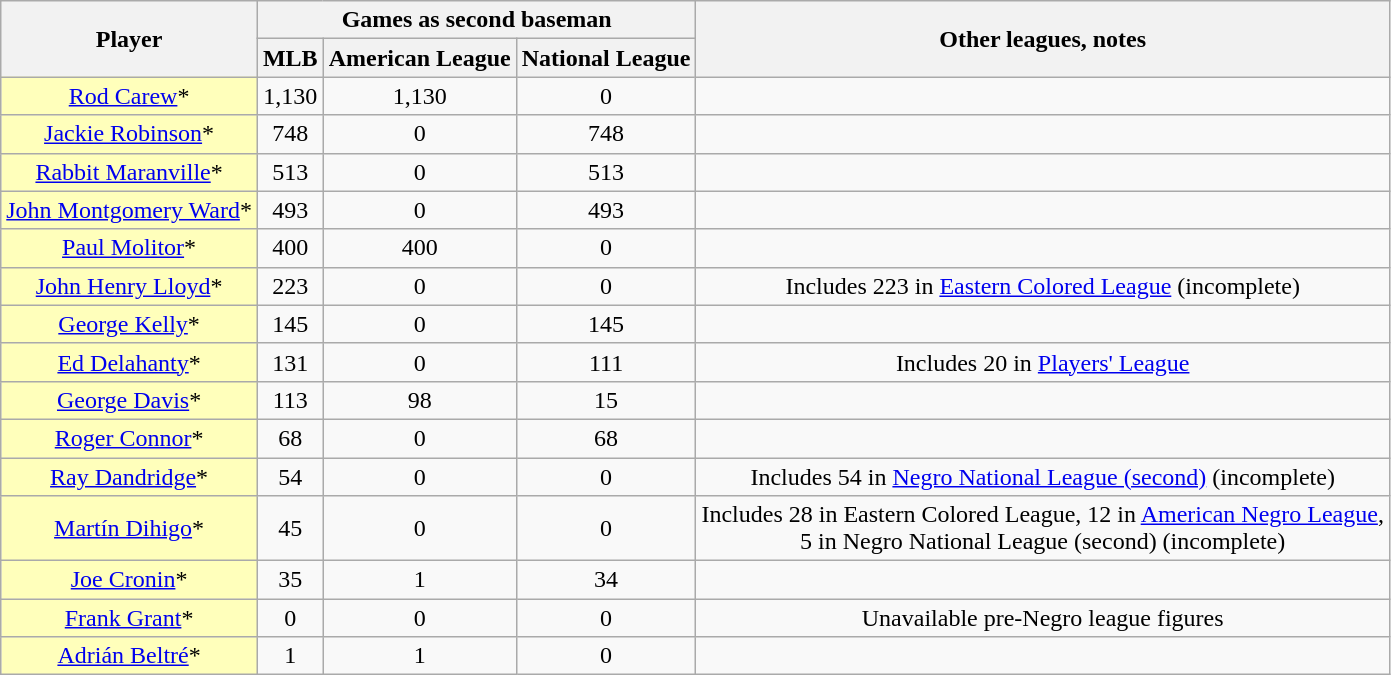<table class="wikitable sortable" style="text-align:center">
<tr style="white-space:nowrap;">
<th rowspan=2 scope="col">Player</th>
<th colspan=3>Games as second baseman</th>
<th rowspan=2>Other leagues, notes</th>
</tr>
<tr>
<th>MLB</th>
<th>American League</th>
<th>National League</th>
</tr>
<tr>
<td style="background:#ffffbb;"><a href='#'>Rod Carew</a>*</td>
<td>1,130</td>
<td>1,130</td>
<td>0</td>
<td></td>
</tr>
<tr>
<td style="background:#ffffbb;"><a href='#'>Jackie Robinson</a>*</td>
<td>748</td>
<td>0</td>
<td>748</td>
<td></td>
</tr>
<tr>
<td style="background:#ffffbb;"><a href='#'>Rabbit Maranville</a>*</td>
<td>513</td>
<td>0</td>
<td>513</td>
<td></td>
</tr>
<tr>
<td style="background:#ffffbb;"><a href='#'>John Montgomery Ward</a>*</td>
<td>493</td>
<td>0</td>
<td>493</td>
<td></td>
</tr>
<tr>
<td style="background:#ffffbb;"><a href='#'>Paul Molitor</a>*</td>
<td>400</td>
<td>400</td>
<td>0</td>
<td></td>
</tr>
<tr>
<td style="background:#ffffbb;"><a href='#'>John Henry Lloyd</a>*</td>
<td>223</td>
<td>0</td>
<td>0</td>
<td>Includes 223 in <a href='#'>Eastern Colored League</a> (incomplete)</td>
</tr>
<tr>
<td style="background:#ffffbb;"><a href='#'>George Kelly</a>*</td>
<td>145</td>
<td>0</td>
<td>145</td>
<td></td>
</tr>
<tr>
<td style="background:#ffffbb;"><a href='#'>Ed Delahanty</a>*</td>
<td>131</td>
<td>0</td>
<td>111</td>
<td>Includes 20 in <a href='#'>Players' League</a></td>
</tr>
<tr>
<td style="background:#ffffbb;"><a href='#'>George Davis</a>*</td>
<td>113</td>
<td>98</td>
<td>15</td>
<td></td>
</tr>
<tr>
<td style="background:#ffffbb;"><a href='#'>Roger Connor</a>*</td>
<td>68</td>
<td>0</td>
<td>68</td>
<td></td>
</tr>
<tr>
<td style="background:#ffffbb;"><a href='#'>Ray Dandridge</a>*</td>
<td>54</td>
<td>0</td>
<td>0</td>
<td>Includes 54 in <a href='#'>Negro National League (second)</a> (incomplete)</td>
</tr>
<tr>
<td style="background:#ffffbb;"><a href='#'>Martín Dihigo</a>*</td>
<td>45</td>
<td>0</td>
<td>0</td>
<td>Includes 28 in Eastern Colored League, 12 in <a href='#'>American Negro League</a>, <br>5 in Negro National League (second) (incomplete)</td>
</tr>
<tr>
<td style="background:#ffffbb;"><a href='#'>Joe Cronin</a>*</td>
<td>35</td>
<td>1</td>
<td>34</td>
<td></td>
</tr>
<tr>
<td style="background:#ffffbb;"><a href='#'>Frank Grant</a>*</td>
<td>0</td>
<td>0</td>
<td>0</td>
<td>Unavailable pre-Negro league figures</td>
</tr>
<tr>
<td style="background:#ffffbb;"><a href='#'>Adrián Beltré</a>*</td>
<td>1</td>
<td>1</td>
<td>0</td>
<td></td>
</tr>
</table>
